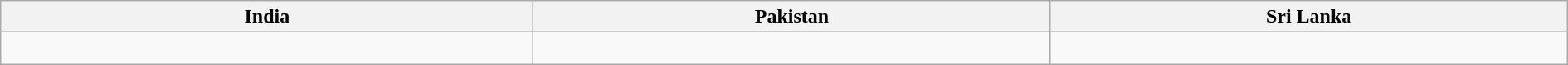<table class="wikitable" style="text-align:center; margin: 1em auto; width:100%">
<tr>
<th width="34%">India</th>
<th width="33%">Pakistan</th>
<th width="33%">Sri Lanka</th>
</tr>
<tr>
<td><br></td>
<td><br></td>
<td><br></td>
</tr>
</table>
